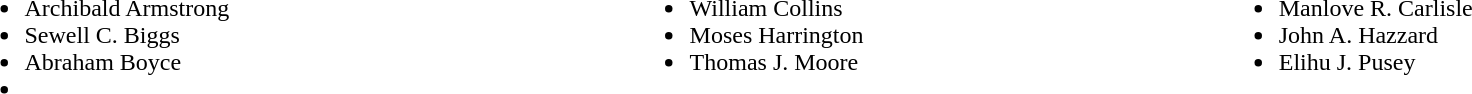<table width=100%>
<tr valign=top>
<td><br><ul><li>Archibald Armstrong</li><li>Sewell C. Biggs</li><li>Abraham Boyce</li><li></li></ul></td>
<td><br><ul><li>William Collins</li><li>Moses Harrington</li><li>Thomas J. Moore</li></ul></td>
<td><br><ul><li>Manlove R. Carlisle</li><li>John A. Hazzard</li><li>Elihu J. Pusey</li></ul></td>
</tr>
</table>
